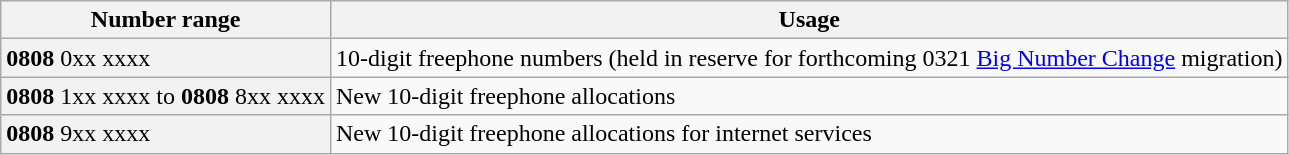<table class="wikitable" style="margin-left: 1.5em;">
<tr>
<th>Number range</th>
<th>Usage</th>
</tr>
<tr>
<th scope="row" style="text-align: left; font-weight: normal;"><strong>0808</strong> 0xx xxxx</th>
<td>10-digit freephone numbers (held in reserve for forthcoming 0321 <a href='#'>Big Number Change</a> migration)</td>
</tr>
<tr>
<th scope="row" style="text-align: left; font-weight: normal;"><strong>0808</strong> 1xx xxxx to <strong>0808</strong> 8xx xxxx</th>
<td>New 10-digit freephone allocations</td>
</tr>
<tr>
<th scope="row" style="text-align: left; font-weight: normal;"><strong>0808</strong> 9xx xxxx</th>
<td>New 10-digit freephone allocations for internet services</td>
</tr>
</table>
